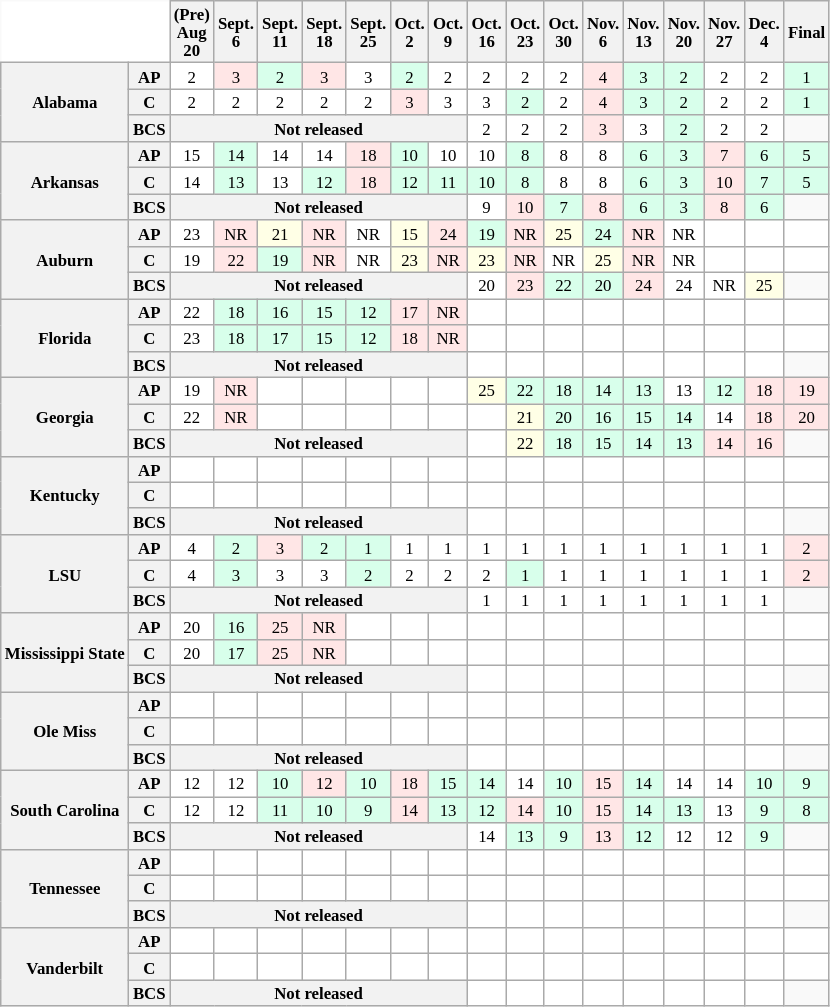<table class="wikitable" style="white-space:nowrap;font-size:70%;">
<tr>
<th colspan=2 style="background:white; border-top-style:hidden; border-left-style:hidden;"> </th>
<th>(Pre)<br>Aug<br>20</th>
<th>Sept.<br>6</th>
<th>Sept.<br>11</th>
<th>Sept.<br>18</th>
<th>Sept.<br>25</th>
<th>Oct.<br>2</th>
<th>Oct.<br>9</th>
<th>Oct.<br>16</th>
<th>Oct.<br>23</th>
<th>Oct.<br>30</th>
<th>Nov.<br>6</th>
<th>Nov.<br>13</th>
<th>Nov.<br>20</th>
<th>Nov.<br>27</th>
<th>Dec.<br>4</th>
<th>Final</th>
</tr>
<tr style="text-align:center;">
<th rowspan=3>Alabama</th>
<th>AP</th>
<td style="background:#FFF;">2</td>
<td style="background:#FFE6E6;">3</td>
<td style="background:#D8FFEB;">2</td>
<td style="background:#FFE6E6;">3</td>
<td style="background:#FFF;">3</td>
<td style="background:#D8FFEB;">2</td>
<td style="background:#FFF;">2</td>
<td style="background:#FFF;">2</td>
<td style="background:#FFF;">2</td>
<td style="background:#FFF;">2</td>
<td style="background:#FFE6E6;">4</td>
<td style="background:#D8FFEB;">3</td>
<td style="background:#D8FFEB;">2</td>
<td style="background:#FFF;">2</td>
<td style="background:#FFF;">2</td>
<td style="background:#D8FFEB;">1</td>
</tr>
<tr style="text-align:center;">
<th>C</th>
<td style="background:#FFF;">2</td>
<td style="background:#FFF;">2</td>
<td style="background:#FFF;">2</td>
<td style="background:#FFF;">2</td>
<td style="background:#FFF;">2</td>
<td style="background:#FFE6E6;">3</td>
<td style="background:#FFF;">3</td>
<td style="background:#FFF;">3</td>
<td style="background:#D8FFEB;">2</td>
<td style="background:#FFF;">2</td>
<td style="background:#FFE6E6;">4</td>
<td style="background:#D8FFEB;">3</td>
<td style="background:#D8FFEB;">2</td>
<td style="background:#FFF;">2</td>
<td style="background:#FFF;">2</td>
<td style="background:#D8FFEB;">1</td>
</tr>
<tr style="text-align:center;">
<th>BCS</th>
<th colspan=7>Not released</th>
<td style="background:#FFF;">2</td>
<td style="background:#FFF;">2</td>
<td style="background:#FFF;">2</td>
<td style="background:#FFE6E6;">3</td>
<td style="background:#FFF;">3</td>
<td style="background:#D8FFEB;">2</td>
<td style="background:#FFF;">2</td>
<td style="background:#FFF;">2</td>
</tr>
<tr style="text-align:center;">
<th rowspan=3>Arkansas</th>
<th>AP</th>
<td style="background:#FFF;">15</td>
<td style="background:#D8FFEB;">14</td>
<td style="background:#FFF;">14</td>
<td style="background:#FFF;">14</td>
<td style="background:#FFE6E6;">18</td>
<td style="background:#D8FFEB;">10</td>
<td style="background:#FFF;">10</td>
<td style="background:#FFF;">10</td>
<td style="background:#D8FFEB;">8</td>
<td style="background:#FFF;">8</td>
<td style="background:#FFF;">8</td>
<td style="background:#D8FFEB;">6</td>
<td style="background:#D8FFEB;">3</td>
<td style="background:#FFE6E6;">7</td>
<td style="background:#D8FFEB;">6</td>
<td style="background:#D8FFEB;">5</td>
</tr>
<tr style="text-align:center;">
<th>C</th>
<td style="background:#FFF;">14</td>
<td style="background:#D8FFEB;">13</td>
<td style="background:#FFF;">13</td>
<td style="background:#D8FFEB;">12</td>
<td style="background:#FFE6E6;">18</td>
<td style="background:#D8FFEB;">12</td>
<td style="background:#D8FFEB;">11</td>
<td style="background:#D8FFEB;">10</td>
<td style="background:#D8FFEB;">8</td>
<td style="background:#FFF;">8</td>
<td style="background:#FFF;">8</td>
<td style="background:#D8FFEB;">6</td>
<td style="background:#D8FFEB;">3</td>
<td style="background:#FFE6E6;">10</td>
<td style="background:#D8FFEB;">7</td>
<td style="background:#D8FFEB;">5</td>
</tr>
<tr style="text-align:center;">
<th>BCS</th>
<th colspan=7>Not released</th>
<td style="background:#FFF;">9</td>
<td style="background:#FFE6E6;">10</td>
<td style="background:#D8FFEB;">7</td>
<td style="background:#FFE6E6;">8</td>
<td style="background:#D8FFEB;">6</td>
<td style="background:#D8FFEB;">3</td>
<td style="background:#FFE6E6;">8</td>
<td style="background:#D8FFEB;">6</td>
</tr>
<tr style="text-align:center;">
<th rowspan=3>Auburn</th>
<th>AP</th>
<td style="background:#FFF;">23</td>
<td style="background:#FFE6E6;">NR</td>
<td style="background:#FFFFE6;">21</td>
<td style="background:#FFE6E6;">NR</td>
<td style="background:#FFF;">NR</td>
<td style="background:#FFFFE6;">15</td>
<td style="background:#FFE6E6;">24</td>
<td style="background:#D8FFEB;">19</td>
<td style="background:#FFE6E6;">NR</td>
<td style="background:#FFFFE6;">25</td>
<td style="background:#D8FFEB;">24</td>
<td style="background:#FFE6E6;">NR</td>
<td style="background:#FFF;">NR</td>
<td style="background:#FFF;"></td>
<td style="background:#FFF;"></td>
<td style="background:#FFF;"></td>
</tr>
<tr style="text-align:center;">
<th>C</th>
<td style="background:#FFF;">19</td>
<td style="background:#FFE6E6;">22</td>
<td style="background:#D8FFEB;">19</td>
<td style="background:#FFE6E6;">NR</td>
<td style="background:#FFF;">NR</td>
<td style="background:#FFFFE6;">23</td>
<td style="background:#FFE6E6;">NR</td>
<td style="background:#FFFFE6;">23</td>
<td style="background:#FFE6E6;">NR</td>
<td style="background:#FFF;">NR</td>
<td style="background:#FFFFE6;">25</td>
<td style="background:#FFE6E6;">NR</td>
<td style="background:#FFF;">NR</td>
<td style="background:#FFF;"></td>
<td style="background:#FFF;"></td>
<td style="background:#FFF;"></td>
</tr>
<tr style="text-align:center;">
<th>BCS</th>
<th colspan=7>Not released</th>
<td style="background:#FFF;">20</td>
<td style="background:#FFE6E6;">23</td>
<td style="background:#D8FFEB;">22</td>
<td style="background:#D8FFEB;">20</td>
<td style="background:#FFE6E6;">24</td>
<td style="background:#FFF;">24</td>
<td style="background:#FFF;">NR</td>
<td style="background:#FFFFE6;">25</td>
</tr>
<tr style="text-align:center;">
<th rowspan=3>Florida</th>
<th>AP</th>
<td style="background:#FFF;">22</td>
<td style="background:#D8FFEB;">18</td>
<td style="background:#D8FFEB;">16</td>
<td style="background:#D8FFEB;">15</td>
<td style="background:#D8FFEB;">12</td>
<td style="background:#FFE6E6;">17</td>
<td style="background:#FFE6E6;">NR</td>
<td style="background:#FFF;"></td>
<td style="background:#FFF;"></td>
<td style="background:#FFF;"></td>
<td style="background:#FFF;"></td>
<td style="background:#FFF;"></td>
<td style="background:#FFF;"></td>
<td style="background:#FFF;"></td>
<td style="background:#FFF;"></td>
<td style="background:#FFF;"></td>
</tr>
<tr style="text-align:center;">
<th>C</th>
<td style="background:#FFF;">23</td>
<td style="background:#D8FFEB;">18</td>
<td style="background:#D8FFEB;">17</td>
<td style="background:#D8FFEB;">15</td>
<td style="background:#D8FFEB;">12</td>
<td style="background:#FFE6E6;">18</td>
<td style="background:#FFE6E6;">NR</td>
<td style="background:#FFF;"></td>
<td style="background:#FFF;"></td>
<td style="background:#FFF;"></td>
<td style="background:#FFF;"></td>
<td style="background:#FFF;"></td>
<td style="background:#FFF;"></td>
<td style="background:#FFF;"></td>
<td style="background:#FFF;"></td>
<td style="background:#FFF;"></td>
</tr>
<tr style="text-align:center;">
<th>BCS</th>
<th colspan=7>Not released</th>
<td style="background:#FFF;"></td>
<td style="background:#FFF;"></td>
<td style="background:#FFF;"></td>
<td style="background:#FFF;"></td>
<td style="background:#FFF;"></td>
<td style="background:#FFF;"></td>
<td style="background:#FFF;"></td>
<td style="background:#FFF;"></td>
</tr>
<tr style="text-align:center;">
<th rowspan=3>Georgia</th>
<th>AP</th>
<td style="background:#FFF;">19</td>
<td style="background:#FFE6E6;">NR</td>
<td style="background:#FFF;"></td>
<td style="background:#FFF;"></td>
<td style="background:#FFF;"></td>
<td style="background:#FFF;"></td>
<td style="background:#FFF;"></td>
<td style="background:#FFFFE6;">25</td>
<td style="background:#D8FFEB;">22</td>
<td style="background:#D8FFEB;">18</td>
<td style="background:#D8FFEB;">14</td>
<td style="background:#D8FFEB;">13</td>
<td style="background:#FFF;">13</td>
<td style="background:#D8FFEB;">12</td>
<td style="background:#FFE6E6;">18</td>
<td style="background:#FFE6E6;">19</td>
</tr>
<tr style="text-align:center;">
<th>C</th>
<td style="background:#FFF;">22</td>
<td style="background:#FFE6E6;">NR</td>
<td style="background:#FFF;"></td>
<td style="background:#FFF;"></td>
<td style="background:#FFF;"></td>
<td style="background:#FFF;"></td>
<td style="background:#FFF;"></td>
<td style="background:#FFF;"></td>
<td style="background:#FFFFE6;">21</td>
<td style="background:#D8FFEB;">20</td>
<td style="background:#D8FFEB;">16</td>
<td style="background:#D8FFEB;">15</td>
<td style="background:#D8FFEB;">14</td>
<td style="background:#FFF;">14</td>
<td style="background:#FFE6E6;">18</td>
<td style="background:#FFE6E6;">20</td>
</tr>
<tr style="text-align:center;">
<th>BCS</th>
<th colspan=7>Not released</th>
<td style="background:#FFF;"></td>
<td style="background:#FFFFE6;">22</td>
<td style="background:#D8FFEB;">18</td>
<td style="background:#D8FFEB;">15</td>
<td style="background:#D8FFEB;">14</td>
<td style="background:#D8FFEB;">13</td>
<td style="background:#FFE6E6;">14</td>
<td style="background:#FFE6E6;">16</td>
</tr>
<tr style="text-align:center;">
<th rowspan=3>Kentucky</th>
<th>AP</th>
<td style="background:#FFF;"></td>
<td style="background:#FFF;"></td>
<td style="background:#FFF;"></td>
<td style="background:#FFF;"></td>
<td style="background:#FFF;"></td>
<td style="background:#FFF;"></td>
<td style="background:#FFF;"></td>
<td style="background:#FFF;"></td>
<td style="background:#FFF;"></td>
<td style="background:#FFF;"></td>
<td style="background:#FFF;"></td>
<td style="background:#FFF;"></td>
<td style="background:#FFF;"></td>
<td style="background:#FFF;"></td>
<td style="background:#FFF;"></td>
<td style="background:#FFF;"></td>
</tr>
<tr style="text-align:center;">
<th>C</th>
<td style="background:#FFF;"></td>
<td style="background:#FFF;"></td>
<td style="background:#FFF;"></td>
<td style="background:#FFF;"></td>
<td style="background:#FFF;"></td>
<td style="background:#FFF;"></td>
<td style="background:#FFF;"></td>
<td style="background:#FFF;"></td>
<td style="background:#FFF;"></td>
<td style="background:#FFF;"></td>
<td style="background:#FFF;"></td>
<td style="background:#FFF;"></td>
<td style="background:#FFF;"></td>
<td style="background:#FFF;"></td>
<td style="background:#FFF;"></td>
<td style="background:#FFF;"></td>
</tr>
<tr style="text-align:center;">
<th>BCS</th>
<th colspan=7>Not released</th>
<td style="background:#FFF;"></td>
<td style="background:#FFF;"></td>
<td style="background:#FFF;"></td>
<td style="background:#FFF;"></td>
<td style="background:#FFF;"></td>
<td style="background:#FFF;"></td>
<td style="background:#FFF;"></td>
<td style="background:#FFF;"></td>
</tr>
<tr style="text-align:center;">
<th rowspan=3>LSU</th>
<th>AP</th>
<td style="background:#FFF;">4</td>
<td style="background:#D8FFEB;">2</td>
<td style="background:#FFE6E6;">3</td>
<td style="background:#D8FFEB;">2</td>
<td style="background:#D8FFEB;">1</td>
<td style="background:#FFF;">1</td>
<td style="background:#FFF;">1</td>
<td style="background:#FFF;">1</td>
<td style="background:#FFF;">1</td>
<td style="background:#FFF;">1</td>
<td style="background:#FFF;">1</td>
<td style="background:#FFF;">1</td>
<td style="background:#FFF;">1</td>
<td style="background:#FFF;">1</td>
<td style="background:#FFF;">1</td>
<td style="background:#FFE6E6;">2</td>
</tr>
<tr style="text-align:center;">
<th>C</th>
<td style="background:#FFF;">4</td>
<td style="background:#D8FFEB;">3</td>
<td style="background:#FFF;">3</td>
<td style="background:#FFF;">3</td>
<td style="background:#D8FFEB;">2</td>
<td style="background:#FFF;">2</td>
<td style="background:#FFF;">2</td>
<td style="background:#FFF;">2</td>
<td style="background:#D8FFEB;">1</td>
<td style="background:#FFF;">1</td>
<td style="background:#FFF;">1</td>
<td style="background:#FFF;">1</td>
<td style="background:#FFF;">1</td>
<td style="background:#FFF;">1</td>
<td style="background:#FFF;">1</td>
<td style="background:#FFE6E6;">2</td>
</tr>
<tr style="text-align:center;">
<th>BCS</th>
<th colspan=7>Not released</th>
<td style="background:#FFF;">1</td>
<td style="background:#FFF;">1</td>
<td style="background:#FFF;">1</td>
<td style="background:#FFF;">1</td>
<td style="background:#FFF;">1</td>
<td style="background:#FFF;">1</td>
<td style="background:#FFF;">1</td>
<td style="background:#FFF;">1</td>
</tr>
<tr style="text-align:center;">
<th rowspan=3>Mississippi State</th>
<th>AP</th>
<td style="background:#FFF;">20</td>
<td style="background:#D8FFEB;">16</td>
<td style="background:#FFE6E6;">25</td>
<td style="background:#FFE6E6;">NR</td>
<td style="background:#FFF;"></td>
<td style="background:#FFF;"></td>
<td style="background:#FFF;"></td>
<td style="background:#FFF;"></td>
<td style="background:#FFF;"></td>
<td style="background:#FFF;"></td>
<td style="background:#FFF;"></td>
<td style="background:#FFF;"></td>
<td style="background:#FFF;"></td>
<td style="background:#FFF;"></td>
<td style="background:#FFF;"></td>
<td style="background:#FFF;"></td>
</tr>
<tr style="text-align:center;">
<th>C</th>
<td style="background:#FFF;">20</td>
<td style="background:#D8FFEB;">17</td>
<td style="background:#FFE6E6;">25</td>
<td style="background:#FFE6E6;">NR</td>
<td style="background:#FFF;"></td>
<td style="background:#FFF;"></td>
<td style="background:#FFF;"></td>
<td style="background:#FFF;"></td>
<td style="background:#FFF;"></td>
<td style="background:#FFF;"></td>
<td style="background:#FFF;"></td>
<td style="background:#FFF;"></td>
<td style="background:#FFF;"></td>
<td style="background:#FFF;"></td>
<td style="background:#FFF;"></td>
<td style="background:#FFF;"></td>
</tr>
<tr style="text-align:center;">
<th>BCS</th>
<th colspan=7>Not released</th>
<td style="background:#FFF;"></td>
<td style="background:#FFF;"></td>
<td style="background:#FFF;"></td>
<td style="background:#FFF;"></td>
<td style="background:#FFF;"></td>
<td style="background:#FFF;"></td>
<td style="background:#FFF;"></td>
<td style="background:#FFF;"></td>
</tr>
<tr style="text-align:center;">
<th rowspan=3>Ole Miss</th>
<th>AP</th>
<td style="background:#FFF;"></td>
<td style="background:#FFF;"></td>
<td style="background:#FFF;"></td>
<td style="background:#FFF;"></td>
<td style="background:#FFF;"></td>
<td style="background:#FFF;"></td>
<td style="background:#FFF;"></td>
<td style="background:#FFF;"></td>
<td style="background:#FFF;"></td>
<td style="background:#FFF;"></td>
<td style="background:#FFF;"></td>
<td style="background:#FFF;"></td>
<td style="background:#FFF;"></td>
<td style="background:#FFF;"></td>
<td style="background:#FFF;"></td>
<td style="background:#FFF;"></td>
</tr>
<tr style="text-align:center;">
<th>C</th>
<td style="background:#FFF;"></td>
<td style="background:#FFF;"></td>
<td style="background:#FFF;"></td>
<td style="background:#FFF;"></td>
<td style="background:#FFF;"></td>
<td style="background:#FFF;"></td>
<td style="background:#FFF;"></td>
<td style="background:#FFF;"></td>
<td style="background:#FFF;"></td>
<td style="background:#FFF;"></td>
<td style="background:#FFF;"></td>
<td style="background:#FFF;"></td>
<td style="background:#FFF;"></td>
<td style="background:#FFF;"></td>
<td style="background:#FFF;"></td>
<td style="background:#FFF;"></td>
</tr>
<tr style="text-align:center;">
<th>BCS</th>
<th colspan=7>Not released</th>
<td style="background:#FFF;"></td>
<td style="background:#FFF;"></td>
<td style="background:#FFF;"></td>
<td style="background:#FFF;"></td>
<td style="background:#FFF;"></td>
<td style="background:#FFF;"></td>
<td style="background:#FFF;"></td>
<td style="background:#FFF;"></td>
</tr>
<tr style="text-align:center;">
<th rowspan=3>South Carolina</th>
<th>AP</th>
<td style="background:#FFF;">12</td>
<td style="background:#FFF;">12</td>
<td style="background:#D8FFEB;">10</td>
<td style="background:#FFE6E6;">12</td>
<td style="background:#D8FFEB;">10</td>
<td style="background:#FFE6E6;">18</td>
<td style="background:#D8FFEB;">15</td>
<td style="background:#D8FFEB;">14</td>
<td style="background:#FFF;">14</td>
<td style="background:#D8FFEB;">10</td>
<td style="background:#FFE6E6;">15</td>
<td style="background:#D8FFEB;">14</td>
<td style="background:#FFF;">14</td>
<td style="background:#FFF;">14</td>
<td style="background:#D8FFEB;">10</td>
<td style="background:#D8FFEB;">9</td>
</tr>
<tr style="text-align:center;">
<th>C</th>
<td style="background:#FFF;">12</td>
<td style="background:#FFF;">12</td>
<td style="background:#D8FFEB;">11</td>
<td style="background:#D8FFEB;">10</td>
<td style="background:#D8FFEB;">9</td>
<td style="background:#FFE6E6;">14</td>
<td style="background:#D8FFEB;">13</td>
<td style="background:#D8FFEB;">12</td>
<td style="background:#FFE6E6;">14</td>
<td style="background:#D8FFEB;">10</td>
<td style="background:#FFE6E6;">15</td>
<td style="background:#D8FFEB;">14</td>
<td style="background:#D8FFEB;">13</td>
<td style="background:#FFF;">13</td>
<td style="background:#D8FFEB;">9</td>
<td style="background:#D8FFEB;">8</td>
</tr>
<tr style="text-align:center;">
<th>BCS</th>
<th colspan=7>Not released</th>
<td style="background:#FFF;">14</td>
<td style="background:#D8FFEB;">13</td>
<td style="background:#D8FFEB;">9</td>
<td style="background:#FFE6E6;">13</td>
<td style="background:#D8FFEB;">12</td>
<td style="background:#FFF;">12</td>
<td style="background:#FFF;">12</td>
<td style="background:#D8FFEB;">9</td>
</tr>
<tr style="text-align:center;">
<th rowspan=3>Tennessee</th>
<th>AP</th>
<td style="background:#FFF;"></td>
<td style="background:#FFF;"></td>
<td style="background:#FFF;"></td>
<td style="background:#FFF;"></td>
<td style="background:#FFF;"></td>
<td style="background:#FFF;"></td>
<td style="background:#FFF;"></td>
<td style="background:#FFF;"></td>
<td style="background:#FFF;"></td>
<td style="background:#FFF;"></td>
<td style="background:#FFF;"></td>
<td style="background:#FFF;"></td>
<td style="background:#FFF;"></td>
<td style="background:#FFF;"></td>
<td style="background:#FFF;"></td>
<td style="background:#FFF;"></td>
</tr>
<tr style="text-align:center;">
<th>C</th>
<td style="background:#FFF;"></td>
<td style="background:#FFF;"></td>
<td style="background:#FFF;"></td>
<td style="background:#FFF;"></td>
<td style="background:#FFF;"></td>
<td style="background:#FFF;"></td>
<td style="background:#FFF;"></td>
<td style="background:#FFF;"></td>
<td style="background:#FFF;"></td>
<td style="background:#FFF;"></td>
<td style="background:#FFF;"></td>
<td style="background:#FFF;"></td>
<td style="background:#FFF;"></td>
<td style="background:#FFF;"></td>
<td style="background:#FFF;"></td>
<td style="background:#FFF;"></td>
</tr>
<tr style="text-align:center;">
<th>BCS</th>
<th colspan=7>Not released</th>
<td style="background:#FFF;"></td>
<td style="background:#FFF;"></td>
<td style="background:#FFF;"></td>
<td style="background:#FFF;"></td>
<td style="background:#FFF;"></td>
<td style="background:#FFF;"></td>
<td style="background:#FFF;"></td>
<td style="background:#FFF;"></td>
</tr>
<tr style="text-align:center;">
<th rowspan=3>Vanderbilt</th>
<th>AP</th>
<td style="background:#FFF;"></td>
<td style="background:#FFF;"></td>
<td style="background:#FFF;"></td>
<td style="background:#FFF;"></td>
<td style="background:#FFF;"></td>
<td style="background:#FFF;"></td>
<td style="background:#FFF;"></td>
<td style="background:#FFF;"></td>
<td style="background:#FFF;"></td>
<td style="background:#FFF;"></td>
<td style="background:#FFF;"></td>
<td style="background:#FFF;"></td>
<td style="background:#FFF;"></td>
<td style="background:#FFF;"></td>
<td style="background:#FFF;"></td>
<td style="background:#FFF;"></td>
</tr>
<tr style="text-align:center;">
<th>C</th>
<td style="background:#FFF;"></td>
<td style="background:#FFF;"></td>
<td style="background:#FFF;"></td>
<td style="background:#FFF;"></td>
<td style="background:#FFF;"></td>
<td style="background:#FFF;"></td>
<td style="background:#FFF;"></td>
<td style="background:#FFF;"></td>
<td style="background:#FFF;"></td>
<td style="background:#FFF;"></td>
<td style="background:#FFF;"></td>
<td style="background:#FFF;"></td>
<td style="background:#FFF;"></td>
<td style="background:#FFF;"></td>
<td style="background:#FFF;"></td>
<td style="background:#FFF;"></td>
</tr>
<tr style="text-align:center;">
<th>BCS</th>
<th colspan=7>Not released</th>
<td style="background:#FFF;"></td>
<td style="background:#FFF;"></td>
<td style="background:#FFF;"></td>
<td style="background:#FFF;"></td>
<td style="background:#FFF;"></td>
<td style="background:#FFF;"></td>
<td style="background:#FFF;"></td>
<td style="background:#FFF;"></td>
</tr>
</table>
